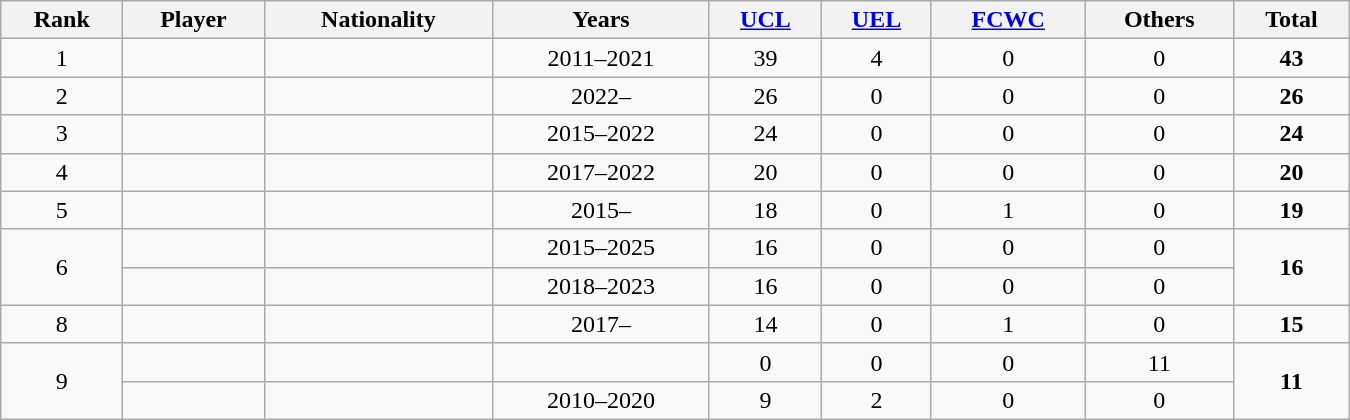<table class="wikitable sortable" style="text-align:center;width:900px">
<tr>
<th>Rank</th>
<th>Player</th>
<th>Nationality</th>
<th>Years</th>
<th><a href='#'>UCL</a></th>
<th><a href='#'>UEL</a></th>
<th><a href='#'>FCWC</a></th>
<th>Others</th>
<th>Total</th>
</tr>
<tr>
<td>1</td>
<td></td>
<td align=left></td>
<td>2011–2021</td>
<td>39</td>
<td>4</td>
<td>0</td>
<td>0</td>
<td><strong>43</strong></td>
</tr>
<tr>
<td>2</td>
<td><strong></strong></td>
<td align="left"></td>
<td>2022–</td>
<td>26</td>
<td>0</td>
<td>0</td>
<td>0</td>
<td><strong>26</strong></td>
</tr>
<tr>
<td>3</td>
<td></td>
<td align="left"></td>
<td>2015–2022</td>
<td>24</td>
<td>0</td>
<td>0</td>
<td>0</td>
<td><strong>24</strong></td>
</tr>
<tr>
<td>4</td>
<td></td>
<td align="left"></td>
<td>2017–2022</td>
<td>20</td>
<td>0</td>
<td>0</td>
<td>0</td>
<td><strong>20</strong></td>
</tr>
<tr>
<td>5</td>
<td><strong></strong></td>
<td align="left"></td>
<td>2015–</td>
<td>18</td>
<td>0</td>
<td>1</td>
<td>0</td>
<td><strong>19</strong></td>
</tr>
<tr>
<td rowspan="2">6</td>
<td></td>
<td align="left"></td>
<td>2015–2025</td>
<td>16</td>
<td>0</td>
<td>0</td>
<td>0</td>
<td rowspan="2"><strong>16</strong></td>
</tr>
<tr>
<td></td>
<td align="left"></td>
<td>2018–2023</td>
<td>16</td>
<td>0</td>
<td>0</td>
<td>0</td>
</tr>
<tr>
<td>8</td>
<td><strong></strong></td>
<td align="left"></td>
<td>2017–</td>
<td>14</td>
<td>0</td>
<td>1</td>
<td>0</td>
<td><strong>15</strong></td>
</tr>
<tr>
<td rowspan="2">9</td>
<td></td>
<td align="left"></td>
<td></td>
<td>0</td>
<td>0</td>
<td>0</td>
<td>11</td>
<td rowspan="2"><strong>11</strong></td>
</tr>
<tr>
<td></td>
<td align=left></td>
<td>2010–2020</td>
<td>9</td>
<td>2</td>
<td>0</td>
<td>0</td>
</tr>
</table>
